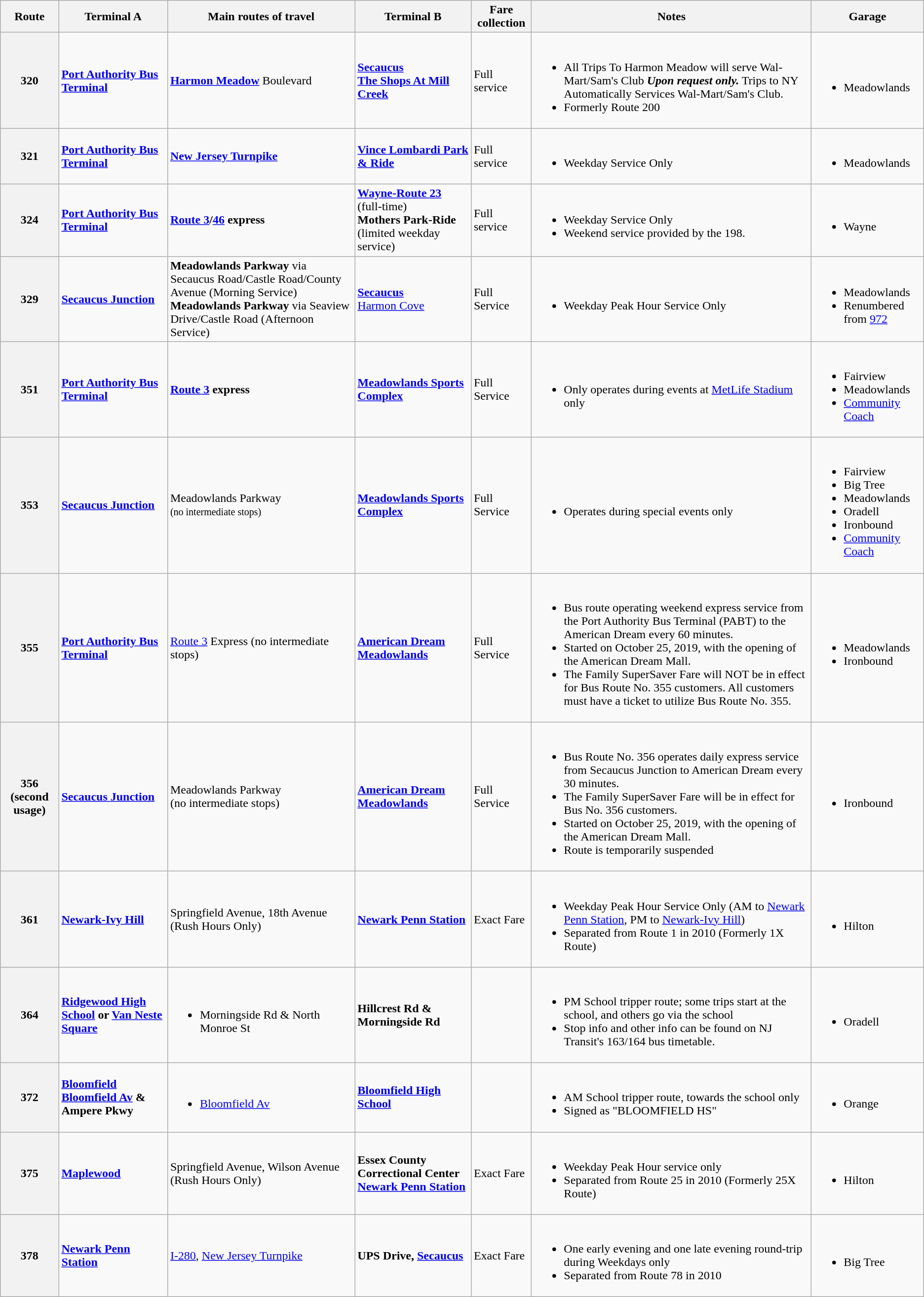<table class="wikitable">
<tr>
<th>Route</th>
<th>Terminal A</th>
<th>Main routes of travel</th>
<th>Terminal B</th>
<th>Fare collection</th>
<th>Notes</th>
<th>Garage</th>
</tr>
<tr>
<th><div>320</div></th>
<td><strong><a href='#'>Port Authority Bus Terminal</a></strong></td>
<td><strong><a href='#'>Harmon Meadow</a></strong> Boulevard</td>
<td><strong><a href='#'>Secaucus</a></strong><br><strong><a href='#'>The Shops At Mill Creek</a></strong></td>
<td>Full service</td>
<td><br><ul><li>All Trips To Harmon Meadow will serve Wal-Mart/Sam's Club <strong><em>Upon request only.</em></strong> Trips to NY Automatically Services Wal-Mart/Sam's Club.</li><li>Formerly Route 200</li></ul></td>
<td><br><ul><li>Meadowlands</li></ul></td>
</tr>
<tr>
<th><div>321</div></th>
<td><strong><a href='#'>Port Authority Bus Terminal</a></strong></td>
<td><strong><a href='#'>New Jersey Turnpike</a></strong></td>
<td><strong><a href='#'>Vince Lombardi Park & Ride</a></strong></td>
<td>Full service</td>
<td><br><ul><li>Weekday Service Only</li></ul></td>
<td><br><ul><li>Meadowlands</li></ul></td>
</tr>
<tr>
<th><div>324</div></th>
<td><strong><a href='#'>Port Authority Bus Terminal</a></strong></td>
<td><strong><a href='#'>Route 3</a>/<a href='#'>46</a> express</strong></td>
<td><strong><a href='#'>Wayne-Route 23</a></strong> (full-time)<br><strong>Mothers Park-Ride</strong> (limited weekday service)</td>
<td>Full service</td>
<td><br><ul><li>Weekday Service Only</li><li>Weekend service provided by the 198.</li></ul></td>
<td><br><ul><li>Wayne</li></ul></td>
</tr>
<tr>
<th><div>329</div></th>
<td><strong><a href='#'>Secaucus Junction</a></strong></td>
<td><strong>Meadowlands Parkway</strong> via Secaucus Road/Castle Road/County Avenue (Morning Service)<br><strong>Meadowlands Parkway</strong> via Seaview Drive/Castle Road (Afternoon Service)</td>
<td><strong><a href='#'>Secaucus</a></strong><br><a href='#'>Harmon Cove</a></td>
<td>Full Service</td>
<td><br><ul><li>Weekday Peak Hour Service Only</li></ul></td>
<td><br><ul><li>Meadowlands</li><li>Renumbered from <a href='#'>972</a></li></ul></td>
</tr>
<tr>
<th>351</th>
<td><strong><a href='#'>Port Authority Bus Terminal</a></strong></td>
<td><strong><a href='#'>Route 3</a> express</strong></td>
<td><strong><a href='#'>Meadowlands Sports Complex</a></strong></td>
<td>Full Service</td>
<td><br><ul><li>Only operates during events at <a href='#'>MetLife Stadium</a> only</li></ul></td>
<td><br><ul><li>Fairview</li><li>Meadowlands</li><li><a href='#'>Community Coach</a></li></ul></td>
</tr>
<tr>
<th><div>353</div></th>
<td><strong><a href='#'>Secaucus Junction</a></strong></td>
<td>Meadowlands Parkway<br><small>(no intermediate stops)</small></td>
<td><strong><a href='#'>Meadowlands Sports Complex</a></strong></td>
<td>Full Service</td>
<td><br><ul><li>Operates during special events only</li></ul></td>
<td><br><ul><li>Fairview</li><li>Big Tree</li><li>Meadowlands</li><li>Oradell</li><li>Ironbound</li><li><a href='#'>Community Coach</a></li></ul></td>
</tr>
<tr>
<th><div>355</div></th>
<td><strong><a href='#'>Port Authority Bus Terminal</a></strong></td>
<td><a href='#'>Route 3</a> Express (no intermediate stops)</td>
<td><strong><a href='#'>American Dream Meadowlands</a></strong></td>
<td>Full Service</td>
<td><br><ul><li>Bus route operating weekend express service from the Port Authority Bus Terminal (PABT) to the American Dream every 60 minutes.</li><li>Started on October 25, 2019, with the opening of the American Dream Mall.</li><li>The Family SuperSaver Fare will NOT be in effect for Bus Route No. 355 customers. All customers must have a ticket to utilize Bus Route No. 355.</li></ul></td>
<td><br><ul><li>Meadowlands</li><li>Ironbound</li></ul></td>
</tr>
<tr>
<th><div>356 (second usage)</div></th>
<td><strong><a href='#'>Secaucus Junction</a></strong></td>
<td>Meadowlands Parkway<br>(no intermediate stops)</td>
<td><strong><a href='#'>American Dream Meadowlands</a></strong></td>
<td>Full Service</td>
<td><br><ul><li>Bus Route No. 356 operates daily express service from Secaucus Junction to American Dream every 30 minutes.</li><li>The Family SuperSaver Fare will be in effect for Bus No. 356 customers.</li><li>Started on October 25, 2019, with the opening of the American Dream Mall.</li><li>Route is temporarily suspended </li></ul></td>
<td><br><ul><li>Ironbound</li></ul></td>
</tr>
<tr>
<th><div>361</div></th>
<td><strong><a href='#'>Newark-Ivy Hill</a></strong></td>
<td>Springfield Avenue, 18th Avenue (Rush Hours Only)</td>
<td><strong><a href='#'>Newark Penn Station</a></strong><br></td>
<td>Exact Fare</td>
<td><br><ul><li>Weekday Peak Hour Service Only (AM to <a href='#'>Newark Penn Station</a>, PM to <a href='#'>Newark-Ivy Hill</a>)</li><li>Separated from Route 1 in 2010 (Formerly 1X Route)</li></ul></td>
<td><br><ul><li>Hilton</li></ul></td>
</tr>
<tr>
<th><div>364</div></th>
<td><strong><a href='#'>Ridgewood High School</a> or <a href='#'>Van Neste Square</a></strong></td>
<td><br><ul><li>Morningside Rd & North Monroe St</li></ul></td>
<td><strong>Hillcrest Rd & Morningside Rd</strong></td>
<td></td>
<td><br><ul><li>PM School tripper route; some trips start at the school, and others go via the school</li><li>Stop info and other info can be found on NJ Transit's 163/164 bus timetable.</li></ul></td>
<td><br><ul><li>Oradell</li></ul></td>
</tr>
<tr>
<th><div>372</div></th>
<td><strong><a href='#'>Bloomfield</a> <a href='#'>Bloomfield Av</a> & Ampere Pkwy</strong></td>
<td><br><ul><li><a href='#'>Bloomfield Av</a></li></ul></td>
<td><strong><a href='#'>Bloomfield High School</a></strong></td>
<td></td>
<td><br><ul><li>AM School tripper route, towards the school only</li><li>Signed as "BLOOMFIELD HS"</li></ul></td>
<td><br><ul><li>Orange</li></ul></td>
</tr>
<tr>
<th><div>375</div></th>
<td><strong><a href='#'>Maplewood</a></strong></td>
<td>Springfield Avenue, Wilson Avenue (Rush Hours Only)</td>
<td><strong>Essex County Correctional Center</strong><br><strong><a href='#'>Newark Penn Station</a></strong><br></td>
<td>Exact Fare</td>
<td><br><ul><li>Weekday Peak Hour service only</li><li>Separated from Route 25 in 2010 (Formerly 25X Route)</li></ul></td>
<td><br><ul><li>Hilton</li></ul></td>
</tr>
<tr>
<th><div>378</div></th>
<td><strong><a href='#'>Newark Penn Station</a></strong></td>
<td><a href='#'>I-280</a>, <a href='#'>New Jersey Turnpike</a></td>
<td><strong>UPS Drive, <a href='#'>Secaucus</a></strong><br></td>
<td>Exact Fare</td>
<td><br><ul><li>One early evening and one late evening round-trip during Weekdays only</li><li>Separated from Route 78 in 2010</li></ul></td>
<td><br><ul><li>Big Tree</li></ul></td>
</tr>
</table>
